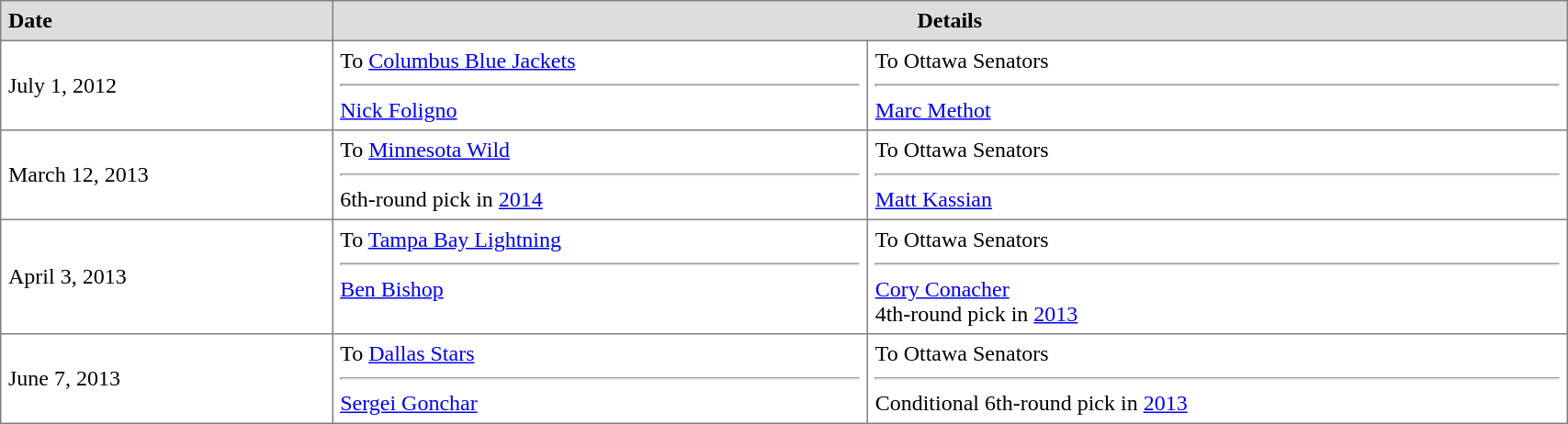<table border="1"  cellpadding="5" style="border-collapse:collapse; width:90%;">
<tr style="background:#ddd;">
<th style="text-align:left;">Date</th>
<th colspan="2">Details</th>
</tr>
<tr>
<td>July 1, 2012</td>
<td valign="top">To <a href='#'>Columbus Blue Jackets</a><hr><a href='#'>Nick Foligno</a></td>
<td valign="top">To Ottawa Senators<hr><a href='#'>Marc Methot</a></td>
</tr>
<tr>
<td>March 12, 2013</td>
<td valign="top">To <a href='#'>Minnesota Wild</a><hr>6th-round pick in <a href='#'>2014</a></td>
<td valign="top">To Ottawa Senators<hr><a href='#'>Matt Kassian</a></td>
</tr>
<tr>
<td>April 3, 2013</td>
<td valign="top">To <a href='#'>Tampa Bay Lightning</a><hr><a href='#'>Ben Bishop</a></td>
<td valign="top">To Ottawa Senators<hr><a href='#'>Cory Conacher</a><br>4th-round pick in <a href='#'>2013</a></td>
</tr>
<tr>
<td>June 7, 2013</td>
<td valign="top">To <a href='#'>Dallas Stars</a><hr><a href='#'>Sergei Gonchar</a></td>
<td valign="top">To Ottawa Senators<hr>Conditional 6th-round pick in <a href='#'>2013</a></td>
</tr>
</table>
